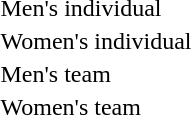<table>
<tr>
<td rowspan="2">Men's individual</td>
<td rowspan="2"></td>
<td rowspan="2"></td>
<td></td>
</tr>
<tr>
<td></td>
</tr>
<tr>
<td rowspan="2">Women's individual</td>
<td rowspan="2"></td>
<td rowspan="2"></td>
<td></td>
</tr>
<tr>
<td></td>
</tr>
<tr>
<td rowspan="2">Men's team</td>
<td rowspan="2"></td>
<td rowspan="2"></td>
<td></td>
</tr>
<tr>
<td></td>
</tr>
<tr>
<td rowspan="2">Women's team</td>
<td rowspan="2"></td>
<td rowspan="2"></td>
<td></td>
</tr>
<tr>
<td></td>
</tr>
</table>
